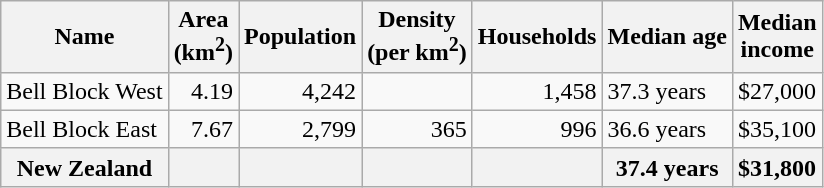<table class="wikitable">
<tr>
<th>Name</th>
<th>Area<br>(km<sup>2</sup>)</th>
<th>Population</th>
<th>Density<br>(per km<sup>2</sup>)</th>
<th>Households</th>
<th>Median age</th>
<th>Median<br>income</th>
</tr>
<tr>
<td>Bell Block West</td>
<td style="text-align:right;">4.19</td>
<td style="text-align:right;">4,242</td>
<td style="text-align:right;"1,012></td>
<td style="text-align:right;">1,458</td>
<td>37.3 years</td>
<td>$27,000</td>
</tr>
<tr>
<td>Bell Block East</td>
<td style="text-align:right;">7.67</td>
<td style="text-align:right;">2,799</td>
<td style="text-align:right;">365</td>
<td style="text-align:right;">996</td>
<td>36.6 years</td>
<td>$35,100</td>
</tr>
<tr>
<th>New Zealand</th>
<th></th>
<th></th>
<th></th>
<th></th>
<th>37.4 years</th>
<th style="text-align:left;">$31,800</th>
</tr>
</table>
